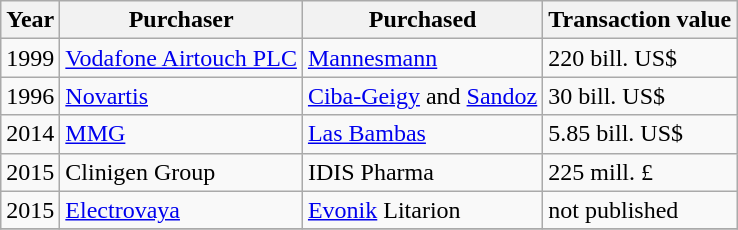<table class="wikitable">
<tr>
<th>Year</th>
<th>Purchaser</th>
<th>Purchased</th>
<th>Transaction value</th>
</tr>
<tr>
<td>1999</td>
<td><a href='#'>Vodafone Airtouch PLC</a></td>
<td><a href='#'>Mannesmann</a></td>
<td>220 bill. US$</td>
</tr>
<tr>
<td>1996</td>
<td><a href='#'>Novartis</a></td>
<td><a href='#'>Ciba-Geigy</a> and <a href='#'>Sandoz</a></td>
<td>30 bill. US$</td>
</tr>
<tr>
<td>2014</td>
<td><a href='#'>MMG</a></td>
<td><a href='#'>Las Bambas</a></td>
<td>5.85 bill. US$</td>
</tr>
<tr>
<td>2015</td>
<td>Clinigen Group</td>
<td>IDIS Pharma</td>
<td>225 mill. £</td>
</tr>
<tr>
<td>2015</td>
<td><a href='#'>Electrovaya</a></td>
<td><a href='#'>Evonik</a> Litarion</td>
<td>not published</td>
</tr>
<tr>
</tr>
</table>
